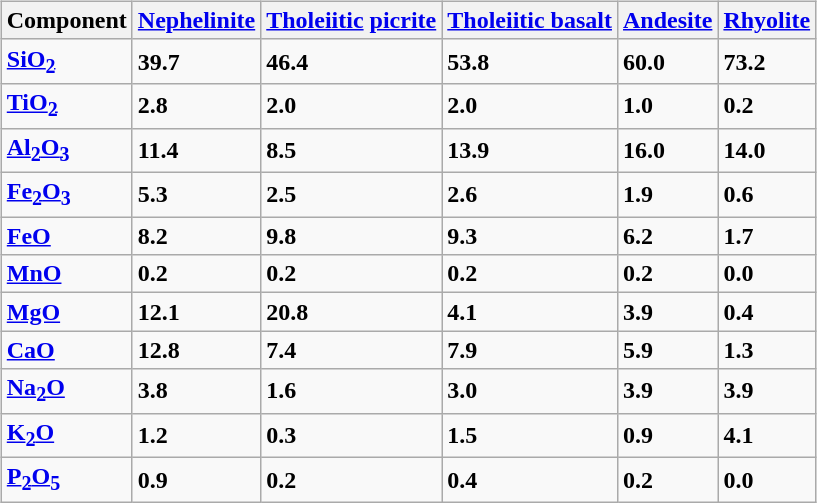<table style="border:0px solid black;">
<tr>
<th valign="top"><br><table class="wikitable" style="text-align: left;">
<tr>
<th>Component</th>
<th><a href='#'>Nephelinite</a></th>
<th><a href='#'>Tholeiitic</a> <a href='#'>picrite</a></th>
<th><a href='#'>Tholeiitic basalt</a></th>
<th><a href='#'>Andesite</a></th>
<th><a href='#'>Rhyolite</a></th>
</tr>
<tr>
<td Silica><a href='#'>SiO<sub>2</sub></a></td>
<td>39.7</td>
<td>46.4</td>
<td>53.8</td>
<td>60.0</td>
<td>73.2</td>
</tr>
<tr>
<td><a href='#'>TiO<sub>2</sub></a></td>
<td>2.8</td>
<td>2.0</td>
<td>2.0</td>
<td>1.0</td>
<td>0.2</td>
</tr>
<tr>
<td><a href='#'>Al<sub>2</sub>O<sub>3</sub></a></td>
<td>11.4</td>
<td>8.5</td>
<td>13.9</td>
<td>16.0</td>
<td>14.0</td>
</tr>
<tr>
<td><a href='#'>Fe<sub>2</sub>O<sub>3</sub></a></td>
<td>5.3</td>
<td>2.5</td>
<td>2.6</td>
<td>1.9</td>
<td>0.6</td>
</tr>
<tr>
<td><a href='#'>FeO</a></td>
<td>8.2</td>
<td>9.8</td>
<td>9.3</td>
<td>6.2</td>
<td>1.7</td>
</tr>
<tr>
<td><a href='#'>MnO</a></td>
<td>0.2</td>
<td>0.2</td>
<td>0.2</td>
<td>0.2</td>
<td>0.0</td>
</tr>
<tr>
<td><a href='#'>MgO</a></td>
<td>12.1</td>
<td>20.8</td>
<td>4.1</td>
<td>3.9</td>
<td>0.4</td>
</tr>
<tr>
<td><a href='#'>CaO</a></td>
<td>12.8</td>
<td>7.4</td>
<td>7.9</td>
<td>5.9</td>
<td>1.3</td>
</tr>
<tr>
<td><a href='#'>Na<sub>2</sub>O</a></td>
<td>3.8</td>
<td>1.6</td>
<td>3.0</td>
<td>3.9</td>
<td>3.9</td>
</tr>
<tr>
<td><a href='#'>K<sub>2</sub>O</a></td>
<td>1.2</td>
<td>0.3</td>
<td>1.5</td>
<td>0.9</td>
<td>4.1</td>
</tr>
<tr>
<td><a href='#'>P<sub>2</sub>O<sub>5</sub></a></td>
<td>0.9</td>
<td>0.2</td>
<td>0.4</td>
<td>0.2</td>
<td>0.0</td>
</tr>
</table>
</th>
<th valign="top"></th>
<th valign="top"></th>
</tr>
</table>
